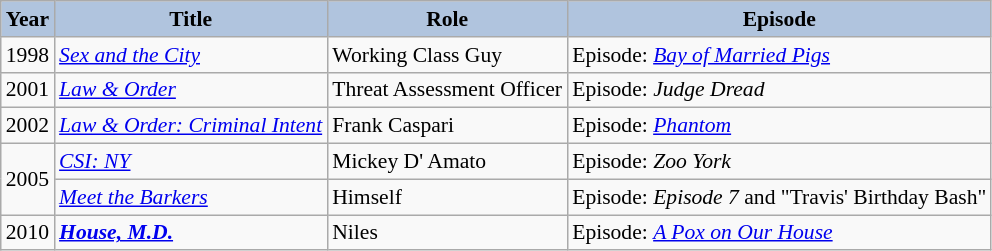<table class="wikitable" style="font-size:90%;">
<tr>
<th style="background:#B0C4DE;">Year</th>
<th style="background:#B0C4DE;">Title</th>
<th style="background:#B0C4DE;">Role</th>
<th style="background:#B0C4DE;">Episode</th>
</tr>
<tr>
<td>1998</td>
<td><em><a href='#'>Sex and the City</a></em></td>
<td>Working Class Guy</td>
<td>Episode: <em><a href='#'>Bay of Married Pigs</a></em></td>
</tr>
<tr>
<td>2001</td>
<td><em><a href='#'>Law & Order</a></em></td>
<td>Threat Assessment Officer</td>
<td>Episode: <em>Judge Dread</em></td>
</tr>
<tr>
<td>2002</td>
<td><em><a href='#'>Law & Order: Criminal Intent</a></em></td>
<td>Frank Caspari</td>
<td>Episode: <em><a href='#'>Phantom</a></em></td>
</tr>
<tr>
<td rowspan="2">2005</td>
<td><em><a href='#'>CSI: NY</a></em></td>
<td>Mickey D' Amato</td>
<td>Episode: <em>Zoo York</em></td>
</tr>
<tr>
<td><em><a href='#'>Meet the Barkers</a></em></td>
<td>Himself</td>
<td>Episode: <em>Episode 7</em> and "Travis' Birthday Bash"</td>
</tr>
<tr>
<td>2010</td>
<td><a href='#'><strong><em>House, M.D.</em></strong></a></td>
<td>Niles</td>
<td>Episode: <em><a href='#'>A Pox on Our House</a></em></td>
</tr>
</table>
